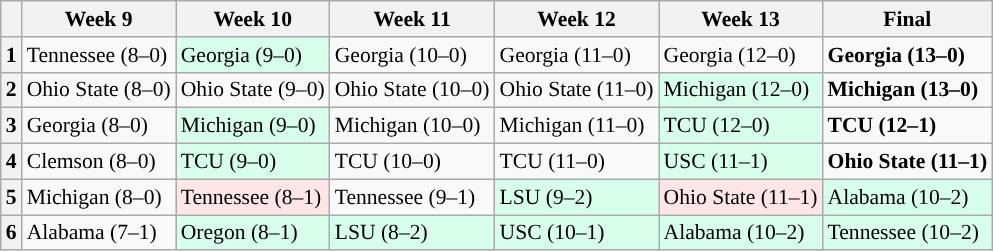<table class="wikitable" style="font-size:90%">
<tr>
<th></th>
<th>Week 9</th>
<th>Week 10</th>
<th>Week 11</th>
<th>Week 12</th>
<th>Week 13</th>
<th>Final</th>
</tr>
<tr>
<th>1</th>
<td>Tennessee (8–0)</td>
<td style="background:#d8ffeb">Georgia (9–0)</td>
<td>Georgia (10–0)</td>
<td>Georgia (11–0)</td>
<td>Georgia (12–0)</td>
<td style="background:#"><strong>Georgia (13–0)</strong></td>
</tr>
<tr>
<th>2</th>
<td>Ohio State (8–0)</td>
<td>Ohio State (9–0)</td>
<td>Ohio State (10–0)</td>
<td>Ohio State (11–0)</td>
<td style="background:#d8ffeb">Michigan (12–0)</td>
<td style="background:#"><strong>Michigan (13–0)</strong></td>
</tr>
<tr>
<th>3</th>
<td>Georgia (8–0)</td>
<td style="background:#d8ffeb">Michigan (9–0)</td>
<td>Michigan (10–0)</td>
<td>Michigan (11–0)</td>
<td style="background:#d8ffeb">TCU (12–0)</td>
<td style="background:#"><strong>TCU (12–1)</strong></td>
</tr>
<tr>
<th>4</th>
<td>Clemson (8–0)</td>
<td style="background:#d8ffeb">TCU (9–0)</td>
<td>TCU (10–0)</td>
<td>TCU (11–0)</td>
<td style="background:#d8ffeb">USC (11–1)</td>
<td style="background:#"><strong>Ohio State (11–1)</strong></td>
</tr>
<tr>
<th>5</th>
<td>Michigan (8–0)</td>
<td style="background:#ffe6e6">Tennessee (8–1)</td>
<td>Tennessee (9–1)</td>
<td style="background:#d8ffeb">LSU (9–2)</td>
<td style="background:#ffe6e6">Ohio State (11–1)</td>
<td style="background:#d8ffeb">Alabama (10–2)</td>
</tr>
<tr>
<th>6</th>
<td>Alabama (7–1)</td>
<td style="background:#d8ffeb">Oregon (8–1)</td>
<td style="background:#d8ffeb">LSU (8–2)</td>
<td style="background:#d8ffeb">USC (10–1)</td>
<td style="background:#d8ffeb">Alabama (10–2)</td>
<td style="background:#d8ffeb">Tennessee (10–2)</td>
</tr>
</table>
